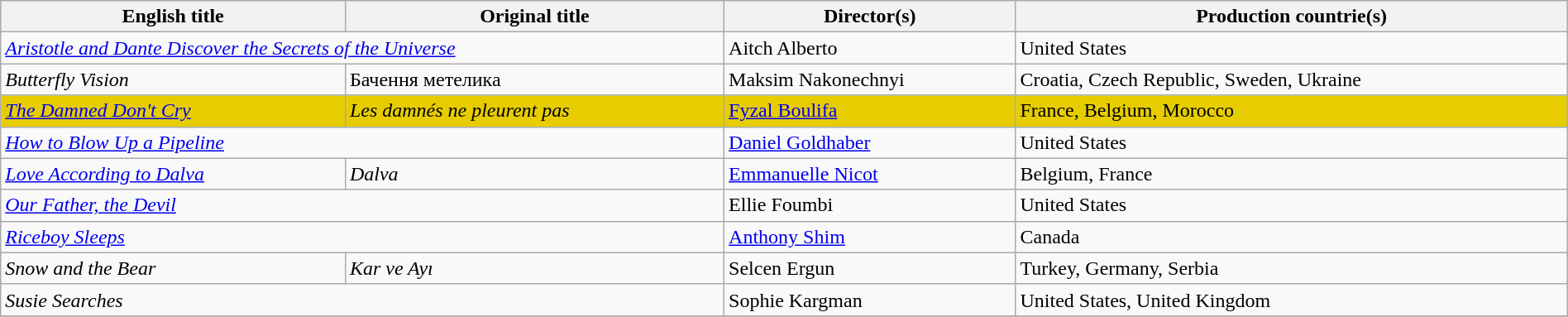<table class="sortable wikitable" style="width:100%; margin-bottom:4px" cellpadding="5">
<tr>
<th scope="col">English title</th>
<th scope="col">Original title</th>
<th scope="col">Director(s)</th>
<th scope="col">Production countrie(s)</th>
</tr>
<tr>
<td colspan="2"><em><a href='#'>Aristotle and Dante Discover the Secrets of the Universe</a></em></td>
<td>Aitch Alberto</td>
<td>United States</td>
</tr>
<tr>
<td><em>Butterfly Vision</em></td>
<td>Бачення метелика</td>
<td>Maksim Nakonechnyi</td>
<td>Croatia, Czech Republic, Sweden, Ukraine</td>
</tr>
<tr style="background:#E7CD00;">
<td><em><a href='#'>The Damned Don't Cry</a></em></td>
<td><em>Les damnés ne pleurent pas</em></td>
<td><a href='#'>Fyzal Boulifa</a></td>
<td>France, Belgium, Morocco</td>
</tr>
<tr>
<td colspan="2"><em><a href='#'>How to Blow Up a Pipeline</a></em></td>
<td><a href='#'>Daniel Goldhaber</a></td>
<td>United States</td>
</tr>
<tr>
<td><em><a href='#'>Love According to Dalva</a></em></td>
<td><em>Dalva</em></td>
<td><a href='#'>Emmanuelle Nicot</a></td>
<td>Belgium, France</td>
</tr>
<tr>
<td colspan="2"><em><a href='#'>Our Father, the Devil</a></em></td>
<td>Ellie Foumbi</td>
<td>United States</td>
</tr>
<tr>
<td colspan="2"><em><a href='#'>Riceboy Sleeps</a></em> </td>
<td><a href='#'>Anthony Shim</a></td>
<td>Canada</td>
</tr>
<tr>
<td><em>Snow and the Bear</em></td>
<td><em>Kar ve Ayı</em></td>
<td>Selcen Ergun</td>
<td>Turkey, Germany, Serbia</td>
</tr>
<tr>
<td colspan="2"><em>Susie Searches</em></td>
<td>Sophie Kargman</td>
<td>United States, United Kingdom</td>
</tr>
<tr>
</tr>
</table>
